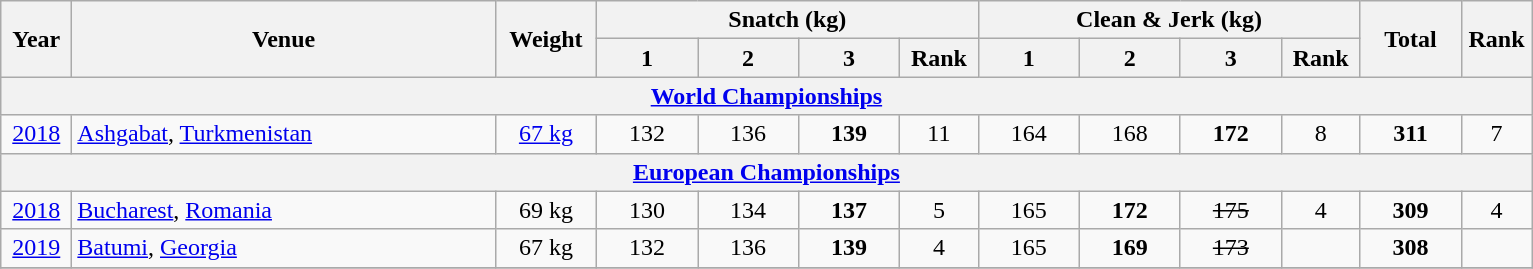<table class="wikitable" style="text-align:center;">
<tr>
<th rowspan=2 width=40>Year</th>
<th rowspan=2 width=275>Venue</th>
<th rowspan=2 width=60>Weight</th>
<th colspan=4>Snatch (kg)</th>
<th colspan=4>Clean & Jerk (kg)</th>
<th rowspan=2 width=60>Total</th>
<th rowspan=2 width=40>Rank</th>
</tr>
<tr>
<th width=60>1</th>
<th width=60>2</th>
<th width=60>3</th>
<th width=45>Rank</th>
<th width=60>1</th>
<th width=60>2</th>
<th width=60>3</th>
<th width=45>Rank</th>
</tr>
<tr>
<th colspan=13><a href='#'>World Championships</a></th>
</tr>
<tr>
<td><a href='#'>2018</a></td>
<td align=left> <a href='#'>Ashgabat</a>, <a href='#'>Turkmenistan</a></td>
<td><a href='#'>67 kg</a></td>
<td>132</td>
<td>136</td>
<td><strong>139</strong></td>
<td>11</td>
<td>164</td>
<td>168</td>
<td><strong>172</strong></td>
<td>8</td>
<td><strong>311</strong></td>
<td>7</td>
</tr>
<tr>
<th colspan=13><a href='#'>European Championships</a></th>
</tr>
<tr>
<td><a href='#'>2018</a></td>
<td align=left> <a href='#'>Bucharest</a>, <a href='#'>Romania</a></td>
<td>69 kg</td>
<td>130</td>
<td>134</td>
<td><strong>137</strong></td>
<td>5</td>
<td>165</td>
<td><strong>172</strong></td>
<td><s>175</s></td>
<td>4</td>
<td><strong>309</strong></td>
<td>4</td>
</tr>
<tr>
<td><a href='#'>2019</a></td>
<td align=left> <a href='#'>Batumi</a>, <a href='#'>Georgia</a></td>
<td>67 kg</td>
<td>132</td>
<td>136</td>
<td><strong>139</strong></td>
<td>4</td>
<td>165</td>
<td><strong>169</strong></td>
<td><s>173</s></td>
<td></td>
<td><strong>308</strong></td>
<td></td>
</tr>
<tr>
</tr>
</table>
